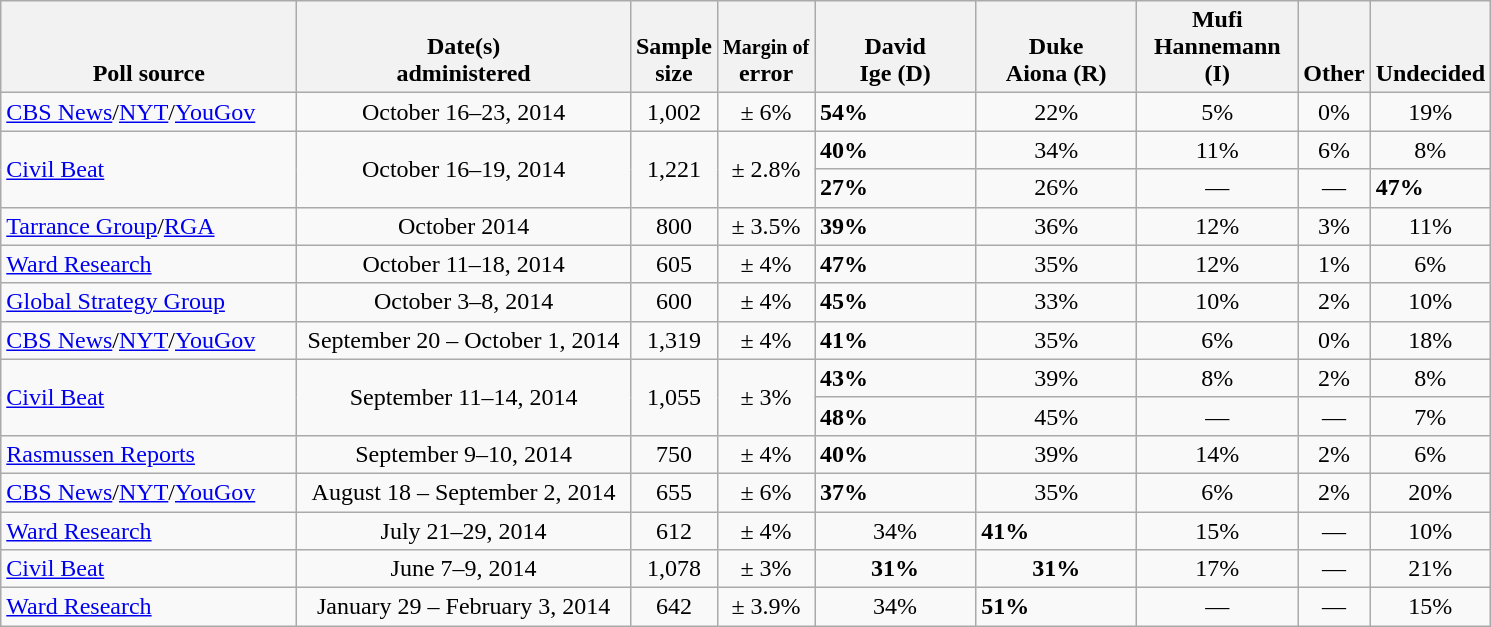<table class="wikitable">
<tr valign= bottom>
<th style="width:190px;">Poll source</th>
<th style="width:215px;">Date(s)<br>administered</th>
<th class=small>Sample<br>size</th>
<th><small>Margin of</small><br>error</th>
<th style="width:100px;">David<br>Ige (D)</th>
<th style="width:100px;">Duke<br>Aiona (R)</th>
<th style="width:100px;">Mufi<br>Hannemann (I)</th>
<th style="width:40px;">Other</th>
<th style="width:40px;">Undecided</th>
</tr>
<tr>
<td><a href='#'>CBS News</a>/<a href='#'>NYT</a>/<a href='#'>YouGov</a></td>
<td align=center>October 16–23, 2014</td>
<td align=center>1,002</td>
<td align=center>± 6%</td>
<td><strong>54%</strong></td>
<td align=center>22%</td>
<td align=center>5%</td>
<td align=center>0%</td>
<td align=center>19%</td>
</tr>
<tr>
<td rowspan=2><a href='#'>Civil Beat</a></td>
<td align=center rowspan=2>October 16–19, 2014</td>
<td align=center rowspan=2>1,221</td>
<td align=center rowspan=2>± 2.8%</td>
<td><strong>40%</strong></td>
<td align=center>34%</td>
<td align=center>11%</td>
<td align=center>6%</td>
<td align=center>8%</td>
</tr>
<tr>
<td><strong>27%</strong></td>
<td align=center>26%</td>
<td align=center>—</td>
<td align=center>—</td>
<td><strong>47%</strong></td>
</tr>
<tr>
<td><a href='#'>Tarrance Group</a>/<a href='#'>RGA</a></td>
<td align=center>October 2014</td>
<td align=center>800</td>
<td align=center>± 3.5%</td>
<td><strong>39%</strong></td>
<td align=center>36%</td>
<td align=center>12%</td>
<td align=center>3%</td>
<td align=center>11%</td>
</tr>
<tr>
<td><a href='#'>Ward Research</a></td>
<td align=center>October 11–18, 2014</td>
<td align=center>605</td>
<td align=center>± 4%</td>
<td><strong>47%</strong></td>
<td align=center>35%</td>
<td align=center>12%</td>
<td align=center>1%</td>
<td align=center>6%</td>
</tr>
<tr>
<td><a href='#'>Global Strategy Group</a></td>
<td align=center>October 3–8, 2014</td>
<td align=center>600</td>
<td align=center>± 4%</td>
<td><strong>45%</strong></td>
<td align=center>33%</td>
<td align=center>10%</td>
<td align=center>2%</td>
<td align=center>10%</td>
</tr>
<tr>
<td><a href='#'>CBS News</a>/<a href='#'>NYT</a>/<a href='#'>YouGov</a></td>
<td align=center>September 20 – October 1, 2014</td>
<td align=center>1,319</td>
<td align=center>± 4%</td>
<td><strong>41%</strong></td>
<td align=center>35%</td>
<td align=center>6%</td>
<td align=center>0%</td>
<td align=center>18%</td>
</tr>
<tr>
<td rowspan=2><a href='#'>Civil Beat</a></td>
<td align=center rowspan=2>September 11–14, 2014</td>
<td align=center rowspan=2>1,055</td>
<td align=center rowspan=2>± 3%</td>
<td><strong>43%</strong></td>
<td align=center>39%</td>
<td align=center>8%</td>
<td align=center>2%</td>
<td align=center>8%</td>
</tr>
<tr>
<td><strong>48%</strong></td>
<td align=center>45%</td>
<td align=center>—</td>
<td align=center>—</td>
<td align=center>7%</td>
</tr>
<tr>
<td><a href='#'>Rasmussen Reports</a></td>
<td align=center>September 9–10, 2014</td>
<td align=center>750</td>
<td align=center>± 4%</td>
<td><strong>40%</strong></td>
<td align=center>39%</td>
<td align=center>14%</td>
<td align=center>2%</td>
<td align=center>6%</td>
</tr>
<tr>
<td><a href='#'>CBS News</a>/<a href='#'>NYT</a>/<a href='#'>YouGov</a></td>
<td align=center>August 18 – September 2, 2014</td>
<td align=center>655</td>
<td align=center>± 6%</td>
<td><strong>37%</strong></td>
<td align=center>35%</td>
<td align=center>6%</td>
<td align=center>2%</td>
<td align=center>20%</td>
</tr>
<tr>
<td><a href='#'>Ward Research</a></td>
<td align=center>July 21–29, 2014</td>
<td align=center>612</td>
<td align=center>± 4%</td>
<td align=center>34%</td>
<td><strong>41%</strong></td>
<td align=center>15%</td>
<td align=center>—</td>
<td align=center>10%</td>
</tr>
<tr>
<td><a href='#'>Civil Beat</a></td>
<td align=center>June 7–9, 2014</td>
<td align=center>1,078</td>
<td align=center>± 3%</td>
<td align=center><strong>31%</strong></td>
<td align=center><strong>31%</strong></td>
<td align=center>17%</td>
<td align=center>—</td>
<td align=center>21%</td>
</tr>
<tr>
<td><a href='#'>Ward Research</a></td>
<td align=center>January 29 – February 3, 2014</td>
<td align=center>642</td>
<td align=center>± 3.9%</td>
<td align=center>34%</td>
<td><strong>51%</strong></td>
<td align=center>—</td>
<td align=center>—</td>
<td align=center>15%</td>
</tr>
</table>
